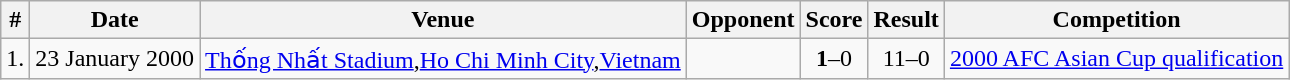<table class="wikitable">
<tr>
<th>#</th>
<th>Date</th>
<th>Venue</th>
<th>Opponent</th>
<th>Score</th>
<th>Result</th>
<th>Competition</th>
</tr>
<tr>
<td>1.</td>
<td>23 January 2000</td>
<td><a href='#'>Thống Nhất Stadium</a>,<a href='#'>Ho Chi Minh City</a>,<a href='#'>Vietnam</a></td>
<td></td>
<td align=center><strong>1</strong>–0</td>
<td align=center>11–0</td>
<td><a href='#'>2000 AFC Asian Cup qualification</a></td>
</tr>
</table>
